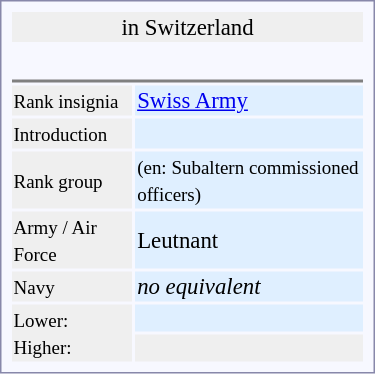<table style="border:1px solid #8888aa; background-color:#f7f8ff; padding:5px; font-size:95%; margin: 0px 12px 12px 0px; float:right; width:250px">
<tr ---->
<td bgcolor="#efefef" colspan=2 align="center"> <strong></strong> in Switzerland</td>
</tr>
<tr ---->
<td align="center" colspan=2 style="border-bottom:2px solid gray;font-size:smaller"><br><table align="center">
<tr>
<td></td>
<td></td>
</tr>
</table>
</td>
</tr>
<tr ---->
<td bgcolor="#efefef"><small>Rank insignia</small></td>
<td bgcolor="#dfefff"><a href='#'>Swiss Army</a></td>
</tr>
<tr ---->
<td bgcolor="#efefef"><small>Introduction</small></td>
<td bgcolor="#dfefff"></td>
</tr>
<tr ---->
<td bgcolor="#efefef"><small>Rank group</small></td>
<td bgcolor="#dfefff"> <small>(en: Subaltern commissioned officers)</small></td>
</tr>
<tr ---->
<td bgcolor="#efefef"><small>Army / Air Force</small></td>
<td bgcolor="#dfefff">Leutnant</td>
</tr>
<tr ---->
<td bgcolor="#efefef"><small>Navy</small></td>
<td bgcolor="#dfefff"><em>no equivalent</em></td>
</tr>
<tr ---->
<td bgcolor="#efefef" rowspan=2><small>Lower:<br>Higher:</small></td>
<td bgcolor="#dfefff"></td>
</tr>
<tr ---->
<td bgcolor="#efefef" bgcolor="#dfefff"></td>
</tr>
</table>
